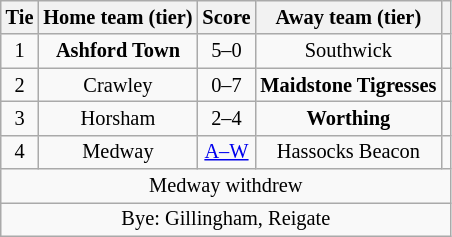<table class="wikitable" style="text-align:center; font-size:85%">
<tr>
<th>Tie</th>
<th>Home team (tier)</th>
<th>Score</th>
<th>Away team (tier)</th>
<th></th>
</tr>
<tr>
<td align="center">1</td>
<td><strong>Ashford Town</strong></td>
<td align="center">5–0</td>
<td>Southwick</td>
<td></td>
</tr>
<tr>
<td align="center">2</td>
<td>Crawley</td>
<td align="center">0–7</td>
<td><strong>Maidstone Tigresses</strong></td>
<td></td>
</tr>
<tr>
<td align="center">3</td>
<td>Horsham</td>
<td align="center">2–4</td>
<td><strong>Worthing</strong></td>
<td></td>
</tr>
<tr>
<td align="center">4</td>
<td>Medway</td>
<td align="center"><a href='#'>A–W</a></td>
<td>Hassocks Beacon</td>
<td></td>
</tr>
<tr>
<td colspan="5" align="center">Medway withdrew</td>
</tr>
<tr>
<td colspan="5" align="center">Bye: Gillingham, Reigate</td>
</tr>
</table>
